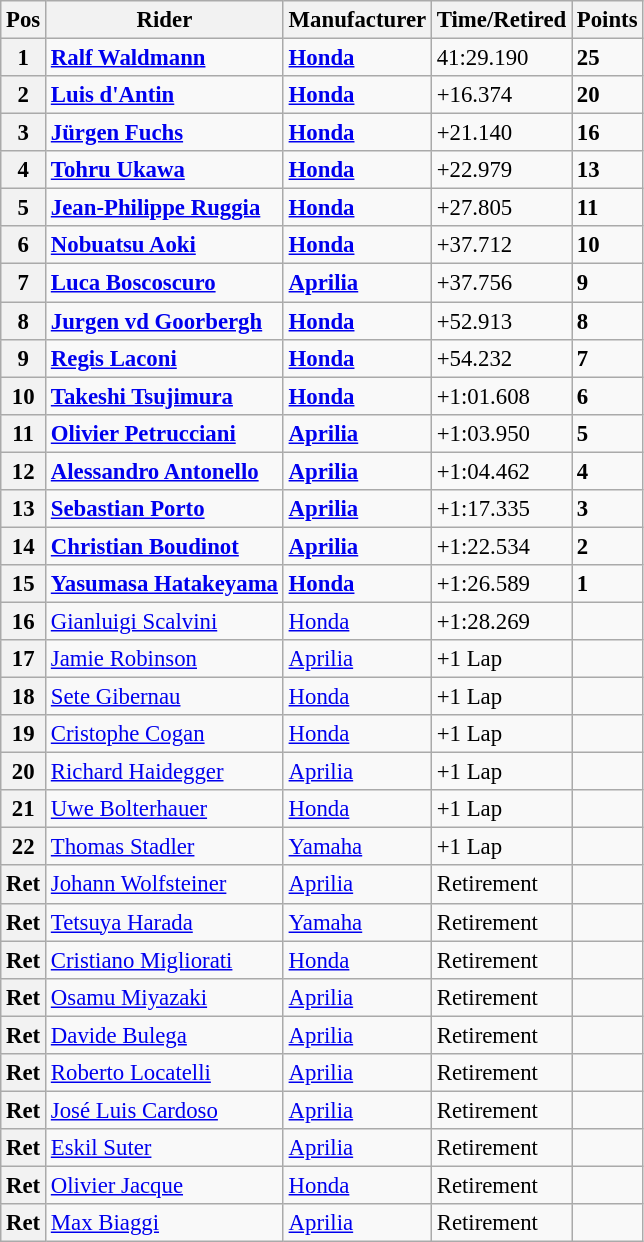<table class="wikitable" style="font-size: 95%;">
<tr>
<th>Pos</th>
<th>Rider</th>
<th>Manufacturer</th>
<th>Time/Retired</th>
<th>Points</th>
</tr>
<tr>
<th>1</th>
<td> <strong><a href='#'>Ralf Waldmann</a></strong></td>
<td><strong><a href='#'>Honda</a></strong></td>
<td>41:29.190</td>
<td><strong>25</strong></td>
</tr>
<tr>
<th>2</th>
<td> <strong><a href='#'>Luis d'Antin</a></strong></td>
<td><strong><a href='#'>Honda</a></strong></td>
<td>+16.374</td>
<td><strong>20</strong></td>
</tr>
<tr>
<th>3</th>
<td> <strong><a href='#'>Jürgen Fuchs</a></strong></td>
<td><strong><a href='#'>Honda</a></strong></td>
<td>+21.140</td>
<td><strong>16</strong></td>
</tr>
<tr>
<th>4</th>
<td> <strong><a href='#'>Tohru Ukawa</a></strong></td>
<td><strong><a href='#'>Honda</a></strong></td>
<td>+22.979</td>
<td><strong>13</strong></td>
</tr>
<tr>
<th>5</th>
<td> <strong><a href='#'>Jean-Philippe Ruggia</a></strong></td>
<td><strong><a href='#'>Honda</a></strong></td>
<td>+27.805</td>
<td><strong>11</strong></td>
</tr>
<tr>
<th>6</th>
<td> <strong><a href='#'>Nobuatsu Aoki</a></strong></td>
<td><strong><a href='#'>Honda</a></strong></td>
<td>+37.712</td>
<td><strong>10</strong></td>
</tr>
<tr>
<th>7</th>
<td> <strong><a href='#'>Luca Boscoscuro</a></strong></td>
<td><strong><a href='#'>Aprilia</a></strong></td>
<td>+37.756</td>
<td><strong>9</strong></td>
</tr>
<tr>
<th>8</th>
<td> <strong><a href='#'>Jurgen vd Goorbergh</a></strong></td>
<td><strong><a href='#'>Honda</a></strong></td>
<td>+52.913</td>
<td><strong>8</strong></td>
</tr>
<tr>
<th>9</th>
<td> <strong><a href='#'>Regis Laconi</a></strong></td>
<td><strong><a href='#'>Honda</a></strong></td>
<td>+54.232</td>
<td><strong>7</strong></td>
</tr>
<tr>
<th>10</th>
<td> <strong><a href='#'>Takeshi Tsujimura</a></strong></td>
<td><strong><a href='#'>Honda</a></strong></td>
<td>+1:01.608</td>
<td><strong>6</strong></td>
</tr>
<tr>
<th>11</th>
<td> <strong><a href='#'>Olivier Petrucciani</a></strong></td>
<td><strong><a href='#'>Aprilia</a></strong></td>
<td>+1:03.950</td>
<td><strong>5</strong></td>
</tr>
<tr>
<th>12</th>
<td> <strong><a href='#'>Alessandro Antonello</a></strong></td>
<td><strong><a href='#'>Aprilia</a></strong></td>
<td>+1:04.462</td>
<td><strong>4</strong></td>
</tr>
<tr>
<th>13</th>
<td> <strong><a href='#'>Sebastian Porto</a></strong></td>
<td><strong><a href='#'>Aprilia</a></strong></td>
<td>+1:17.335</td>
<td><strong>3</strong></td>
</tr>
<tr>
<th>14</th>
<td> <strong><a href='#'>Christian Boudinot</a></strong></td>
<td><strong><a href='#'>Aprilia</a></strong></td>
<td>+1:22.534</td>
<td><strong>2</strong></td>
</tr>
<tr>
<th>15</th>
<td> <strong><a href='#'>Yasumasa Hatakeyama</a></strong></td>
<td><strong><a href='#'>Honda</a></strong></td>
<td>+1:26.589</td>
<td><strong>1</strong></td>
</tr>
<tr>
<th>16</th>
<td> <a href='#'>Gianluigi Scalvini</a></td>
<td><a href='#'>Honda</a></td>
<td>+1:28.269</td>
<td></td>
</tr>
<tr>
<th>17</th>
<td> <a href='#'>Jamie Robinson</a></td>
<td><a href='#'>Aprilia</a></td>
<td>+1 Lap</td>
<td></td>
</tr>
<tr>
<th>18</th>
<td> <a href='#'>Sete Gibernau</a></td>
<td><a href='#'>Honda</a></td>
<td>+1 Lap</td>
<td></td>
</tr>
<tr>
<th>19</th>
<td> <a href='#'>Cristophe Cogan</a></td>
<td><a href='#'>Honda</a></td>
<td>+1 Lap</td>
<td></td>
</tr>
<tr>
<th>20</th>
<td> <a href='#'>Richard Haidegger</a></td>
<td><a href='#'>Aprilia</a></td>
<td>+1 Lap</td>
<td></td>
</tr>
<tr>
<th>21</th>
<td> <a href='#'>Uwe Bolterhauer</a></td>
<td><a href='#'>Honda</a></td>
<td>+1 Lap</td>
<td></td>
</tr>
<tr>
<th>22</th>
<td> <a href='#'>Thomas Stadler</a></td>
<td><a href='#'>Yamaha</a></td>
<td>+1 Lap</td>
<td></td>
</tr>
<tr>
<th>Ret</th>
<td> <a href='#'>Johann Wolfsteiner</a></td>
<td><a href='#'>Aprilia</a></td>
<td>Retirement</td>
<td></td>
</tr>
<tr>
<th>Ret</th>
<td> <a href='#'>Tetsuya Harada</a></td>
<td><a href='#'>Yamaha</a></td>
<td>Retirement</td>
<td></td>
</tr>
<tr>
<th>Ret</th>
<td> <a href='#'>Cristiano Migliorati</a></td>
<td><a href='#'>Honda</a></td>
<td>Retirement</td>
<td></td>
</tr>
<tr>
<th>Ret</th>
<td> <a href='#'>Osamu Miyazaki</a></td>
<td><a href='#'>Aprilia</a></td>
<td>Retirement</td>
<td></td>
</tr>
<tr>
<th>Ret</th>
<td> <a href='#'>Davide Bulega</a></td>
<td><a href='#'>Aprilia</a></td>
<td>Retirement</td>
<td></td>
</tr>
<tr>
<th>Ret</th>
<td> <a href='#'>Roberto Locatelli</a></td>
<td><a href='#'>Aprilia</a></td>
<td>Retirement</td>
<td></td>
</tr>
<tr>
<th>Ret</th>
<td> <a href='#'>José Luis Cardoso</a></td>
<td><a href='#'>Aprilia</a></td>
<td>Retirement</td>
<td></td>
</tr>
<tr>
<th>Ret</th>
<td> <a href='#'>Eskil Suter</a></td>
<td><a href='#'>Aprilia</a></td>
<td>Retirement</td>
<td></td>
</tr>
<tr>
<th>Ret</th>
<td> <a href='#'>Olivier Jacque</a></td>
<td><a href='#'>Honda</a></td>
<td>Retirement</td>
<td></td>
</tr>
<tr>
<th>Ret</th>
<td> <a href='#'>Max Biaggi</a></td>
<td><a href='#'>Aprilia</a></td>
<td>Retirement</td>
<td></td>
</tr>
</table>
